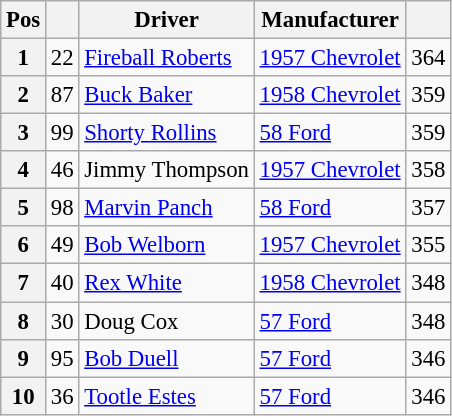<table class="wikitable" style="font-size:95%">
<tr>
<th>Pos</th>
<th></th>
<th>Driver</th>
<th>Manufacturer</th>
<th></th>
</tr>
<tr>
<th>1</th>
<td>22</td>
<td><a href='#'>Fireball Roberts</a></td>
<td><a href='#'>1957 Chevrolet</a></td>
<td>364</td>
</tr>
<tr>
<th>2</th>
<td>87</td>
<td><a href='#'>Buck Baker</a></td>
<td><a href='#'>1958 Chevrolet</a></td>
<td>359</td>
</tr>
<tr>
<th>3</th>
<td>99</td>
<td><a href='#'>Shorty Rollins</a></td>
<td><a href='#'>58 Ford</a></td>
<td>359</td>
</tr>
<tr>
<th>4</th>
<td>46</td>
<td>Jimmy Thompson</td>
<td><a href='#'>1957 Chevrolet</a></td>
<td>358</td>
</tr>
<tr>
<th>5</th>
<td>98</td>
<td><a href='#'>Marvin Panch</a></td>
<td><a href='#'>58 Ford</a></td>
<td>357</td>
</tr>
<tr>
<th>6</th>
<td>49</td>
<td><a href='#'>Bob Welborn</a></td>
<td><a href='#'>1957 Chevrolet</a></td>
<td>355</td>
</tr>
<tr>
<th>7</th>
<td>40</td>
<td><a href='#'>Rex White</a></td>
<td><a href='#'>1958 Chevrolet</a></td>
<td>348</td>
</tr>
<tr>
<th>8</th>
<td>30</td>
<td>Doug Cox</td>
<td><a href='#'>57 Ford</a></td>
<td>348</td>
</tr>
<tr>
<th>9</th>
<td>95</td>
<td><a href='#'>Bob Duell</a></td>
<td><a href='#'>57 Ford</a></td>
<td>346</td>
</tr>
<tr>
<th>10</th>
<td>36</td>
<td><a href='#'>Tootle Estes</a></td>
<td><a href='#'>57 Ford</a></td>
<td>346</td>
</tr>
</table>
